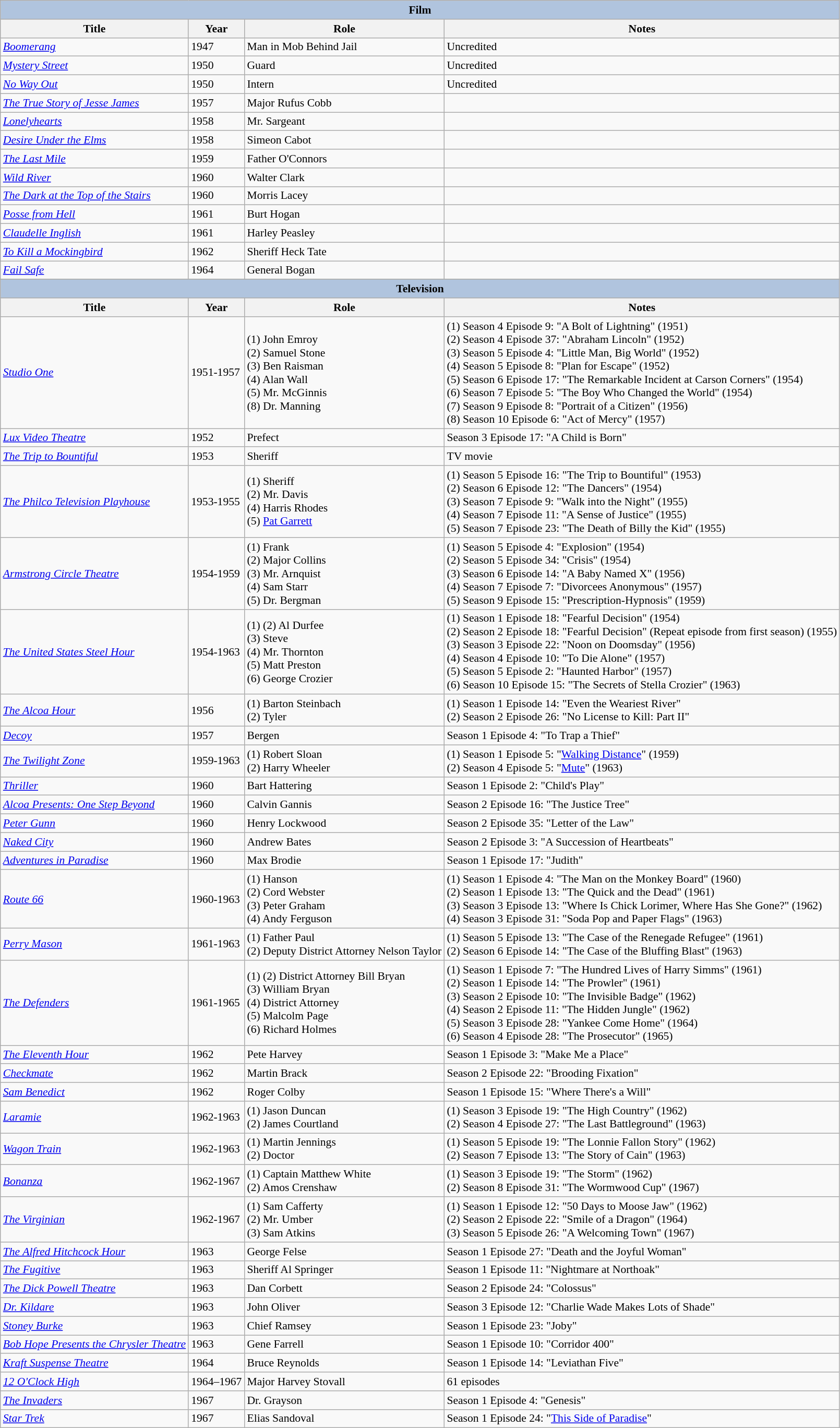<table class="wikitable" style="font-size: 90%;">
<tr>
<th colspan="4" style="background: LightSteelBlue;">Film</th>
</tr>
<tr>
<th>Title</th>
<th>Year</th>
<th>Role</th>
<th>Notes</th>
</tr>
<tr>
<td><em><a href='#'>Boomerang</a></em></td>
<td>1947</td>
<td>Man in Mob Behind Jail</td>
<td>Uncredited</td>
</tr>
<tr>
<td><em><a href='#'>Mystery Street</a></em></td>
<td>1950</td>
<td>Guard</td>
<td>Uncredited</td>
</tr>
<tr>
<td><em><a href='#'>No Way Out</a></em></td>
<td>1950</td>
<td>Intern</td>
<td>Uncredited</td>
</tr>
<tr>
<td><em><a href='#'>The True Story of Jesse James</a></em></td>
<td>1957</td>
<td>Major Rufus Cobb</td>
<td></td>
</tr>
<tr>
<td><em><a href='#'>Lonelyhearts</a></em></td>
<td>1958</td>
<td>Mr. Sargeant</td>
<td></td>
</tr>
<tr>
<td><em><a href='#'>Desire Under the Elms</a></em></td>
<td>1958</td>
<td>Simeon Cabot</td>
<td></td>
</tr>
<tr>
<td><em><a href='#'>The Last Mile</a></em></td>
<td>1959</td>
<td>Father O'Connors</td>
<td></td>
</tr>
<tr>
<td><em><a href='#'>Wild River</a></em></td>
<td>1960</td>
<td>Walter Clark</td>
<td></td>
</tr>
<tr>
<td><em><a href='#'>The Dark at the Top of the Stairs</a></em></td>
<td>1960</td>
<td>Morris Lacey</td>
<td></td>
</tr>
<tr>
<td><em><a href='#'>Posse from Hell</a></em></td>
<td>1961</td>
<td>Burt Hogan</td>
<td></td>
</tr>
<tr>
<td><em><a href='#'>Claudelle Inglish</a></em></td>
<td>1961</td>
<td>Harley Peasley</td>
<td></td>
</tr>
<tr>
<td><em><a href='#'>To Kill a Mockingbird</a></em></td>
<td>1962</td>
<td>Sheriff Heck Tate</td>
<td></td>
</tr>
<tr>
<td><em><a href='#'>Fail Safe</a></em></td>
<td>1964</td>
<td>General Bogan</td>
<td></td>
</tr>
<tr>
</tr>
<tr>
<th colspan="4" style="background: LightSteelBlue;">Television</th>
</tr>
<tr>
<th>Title</th>
<th>Year</th>
<th>Role</th>
<th>Notes</th>
</tr>
<tr>
<td><em><a href='#'>Studio One</a></em></td>
<td>1951-1957</td>
<td>(1) John Emroy<br>(2) Samuel Stone<br>(3) Ben Raisman<br>(4) Alan Wall<br>(5) Mr. McGinnis<br>(8) Dr. Manning</td>
<td>(1) Season 4 Episode 9: "A Bolt of Lightning" (1951)<br>(2) Season 4 Episode 37: "Abraham Lincoln" (1952)<br>(3) Season 5 Episode 4: "Little Man, Big World" (1952)<br>(4) Season 5 Episode 8: "Plan for Escape" (1952)<br>(5) Season 6 Episode 17: "The Remarkable Incident at Carson Corners" (1954)<br>(6) Season 7 Episode 5: "The Boy Who Changed the World" (1954)<br>(7) Season 9 Episode 8: "Portrait of a Citizen" (1956)<br>(8) Season 10 Episode 6: "Act of Mercy" (1957)</td>
</tr>
<tr>
<td><em><a href='#'>Lux Video Theatre</a></em></td>
<td>1952</td>
<td>Prefect</td>
<td>Season 3 Episode 17: "A Child is Born"</td>
</tr>
<tr>
<td><em><a href='#'>The Trip to Bountiful</a></em></td>
<td>1953</td>
<td>Sheriff</td>
<td>TV movie</td>
</tr>
<tr>
<td><em><a href='#'>The Philco Television Playhouse</a></em></td>
<td>1953-1955</td>
<td>(1) Sheriff<br>(2) Mr. Davis<br>(4) Harris Rhodes<br>(5) <a href='#'>Pat Garrett</a></td>
<td>(1) Season 5 Episode 16: "The Trip to Bountiful" (1953)<br>(2) Season 6 Episode 12: "The Dancers" (1954)<br>(3) Season 7 Episode 9: "Walk into the Night" (1955)<br>(4) Season 7 Episode 11: "A Sense of Justice" (1955)<br>(5) Season 7 Episode 23: "The Death of Billy the Kid" (1955)</td>
</tr>
<tr>
<td><em><a href='#'>Armstrong Circle Theatre</a></em></td>
<td>1954-1959</td>
<td>(1) Frank<br>(2) Major Collins<br>(3) Mr. Arnquist<br>(4) Sam Starr<br>(5) Dr. Bergman</td>
<td>(1) Season 5 Episode 4: "Explosion" (1954)<br>(2) Season 5 Episode 34: "Crisis" (1954)<br>(3) Season 6 Episode 14: "A Baby Named X" (1956)<br>(4) Season 7 Episode 7: "Divorcees Anonymous" (1957)<br>(5) Season 9 Episode 15: "Prescription-Hypnosis" (1959)</td>
</tr>
<tr>
<td><em><a href='#'>The United States Steel Hour</a></em></td>
<td>1954-1963</td>
<td>(1) (2) Al Durfee<br>(3) Steve<br>(4) Mr. Thornton<br>(5) Matt Preston<br>(6) George Crozier</td>
<td>(1) Season 1 Episode 18: "Fearful Decision" (1954)<br>(2) Season 2 Episode 18: "Fearful Decision" (Repeat episode from first season) (1955)<br>(3) Season 3 Episode 22: "Noon on Doomsday" (1956)<br>(4) Season 4 Episode 10: "To Die Alone" (1957)<br>(5) Season 5 Episode 2: "Haunted Harbor" (1957)<br>(6) Season 10 Episode 15: "The Secrets of Stella Crozier" (1963)</td>
</tr>
<tr>
<td><em><a href='#'>The Alcoa Hour</a></em></td>
<td>1956</td>
<td>(1) Barton Steinbach<br>(2) Tyler</td>
<td>(1) Season 1 Episode 14: "Even the Weariest River"<br>(2) Season 2 Episode 26: "No License to Kill: Part II"</td>
</tr>
<tr>
<td><em><a href='#'>Decoy</a></em></td>
<td>1957</td>
<td>Bergen</td>
<td>Season 1 Episode 4: "To Trap a Thief"</td>
</tr>
<tr>
<td><em><a href='#'>The Twilight Zone</a></em></td>
<td>1959-1963</td>
<td>(1) Robert Sloan<br>(2) Harry Wheeler</td>
<td>(1) Season 1 Episode 5: "<a href='#'>Walking Distance</a>" (1959)<br>(2) Season 4 Episode 5: "<a href='#'>Mute</a>" (1963)</td>
</tr>
<tr>
<td><em><a href='#'>Thriller</a></em></td>
<td>1960</td>
<td>Bart Hattering</td>
<td>Season 1 Episode 2: "Child's Play"</td>
</tr>
<tr>
<td><em><a href='#'>Alcoa Presents: One Step Beyond</a></em></td>
<td>1960</td>
<td>Calvin Gannis</td>
<td>Season 2 Episode 16: "The Justice Tree"</td>
</tr>
<tr>
<td><em><a href='#'>Peter Gunn</a></em></td>
<td>1960</td>
<td>Henry Lockwood</td>
<td>Season 2 Episode 35: "Letter of the Law"</td>
</tr>
<tr>
<td><em><a href='#'>Naked City</a></em></td>
<td>1960</td>
<td>Andrew Bates</td>
<td>Season 2 Episode 3: "A Succession of Heartbeats"</td>
</tr>
<tr>
<td><em><a href='#'>Adventures in Paradise</a></em></td>
<td>1960</td>
<td>Max Brodie</td>
<td>Season 1 Episode 17: "Judith"</td>
</tr>
<tr>
<td><em><a href='#'>Route 66</a></em></td>
<td>1960-1963</td>
<td>(1) Hanson<br>(2) Cord Webster<br>(3) Peter Graham<br>(4) Andy Ferguson</td>
<td>(1) Season 1 Episode 4: "The Man on the Monkey Board" (1960)<br>(2) Season 1 Episode 13: "The Quick and the Dead" (1961)<br>(3) Season 3 Episode 13: "Where Is Chick Lorimer, Where Has She Gone?" (1962)<br>(4) Season 3 Episode 31: "Soda Pop and Paper Flags" (1963)</td>
</tr>
<tr>
<td><em><a href='#'>Perry Mason</a></em></td>
<td>1961-1963</td>
<td>(1) Father Paul<br>(2) Deputy District Attorney Nelson Taylor</td>
<td>(1) Season 5 Episode 13: "The Case of the Renegade Refugee" (1961)<br>(2) Season 6 Episode 14: "The Case of the Bluffing Blast" (1963)</td>
</tr>
<tr>
<td><em><a href='#'>The Defenders</a></em></td>
<td>1961-1965</td>
<td>(1) (2) District Attorney Bill Bryan<br>(3) William Bryan<br>(4) District Attorney<br>(5) Malcolm Page<br>(6) Richard Holmes</td>
<td>(1) Season 1 Episode 7: "The Hundred Lives of Harry Simms" (1961)<br>(2) Season 1 Episode 14: "The Prowler" (1961)<br>(3) Season 2 Episode 10: "The Invisible Badge" (1962)<br>(4) Season 2 Episode 11: "The Hidden Jungle" (1962)<br>(5) Season 3 Episode 28: "Yankee Come Home" (1964)<br>(6) Season 4 Episode 28: "The Prosecutor" (1965)</td>
</tr>
<tr>
<td><em><a href='#'>The Eleventh Hour</a></em></td>
<td>1962</td>
<td>Pete Harvey</td>
<td>Season 1 Episode 3: "Make Me a Place"</td>
</tr>
<tr>
<td><em><a href='#'>Checkmate</a></em></td>
<td>1962</td>
<td>Martin Brack</td>
<td>Season 2 Episode 22: "Brooding Fixation"</td>
</tr>
<tr>
<td><em><a href='#'>Sam Benedict</a></em></td>
<td>1962</td>
<td>Roger Colby</td>
<td>Season 1 Episode 15: "Where There's a Will"</td>
</tr>
<tr>
<td><em><a href='#'>Laramie</a></em></td>
<td>1962-1963</td>
<td>(1) Jason Duncan<br>(2) James Courtland</td>
<td>(1) Season 3 Episode 19: "The High Country" (1962)<br>(2) Season 4 Episode 27: "The Last Battleground" (1963)</td>
</tr>
<tr>
<td><em><a href='#'>Wagon Train</a></em></td>
<td>1962-1963</td>
<td>(1) Martin Jennings<br>(2) Doctor</td>
<td>(1) Season 5 Episode 19: "The Lonnie Fallon Story" (1962)<br>(2) Season 7 Episode 13: "The Story of Cain" (1963)</td>
</tr>
<tr>
<td><em><a href='#'>Bonanza</a></em></td>
<td>1962-1967</td>
<td>(1) Captain Matthew White<br>(2) Amos Crenshaw</td>
<td>(1) Season 3 Episode 19: "The Storm" (1962)<br>(2) Season 8 Episode 31: "The Wormwood Cup" (1967)</td>
</tr>
<tr>
<td><em><a href='#'>The Virginian</a></em></td>
<td>1962-1967</td>
<td>(1) Sam Cafferty<br>(2) Mr. Umber<br>(3) Sam Atkins</td>
<td>(1) Season 1 Episode 12: "50 Days to Moose Jaw" (1962)<br>(2) Season 2 Episode 22: "Smile of a Dragon" (1964)<br>(3) Season 5 Episode 26: "A Welcoming Town" (1967)</td>
</tr>
<tr>
<td><em><a href='#'>The Alfred Hitchcock Hour</a></em></td>
<td>1963</td>
<td>George Felse</td>
<td>Season 1 Episode 27: "Death and the Joyful Woman"</td>
</tr>
<tr>
<td><em><a href='#'>The Fugitive</a></em></td>
<td>1963</td>
<td>Sheriff Al Springer</td>
<td>Season 1 Episode 11: "Nightmare at Northoak"</td>
</tr>
<tr>
<td><em><a href='#'>The Dick Powell Theatre</a></em></td>
<td>1963</td>
<td>Dan Corbett</td>
<td>Season 2 Episode 24: "Colossus"</td>
</tr>
<tr>
<td><em><a href='#'>Dr. Kildare</a></em></td>
<td>1963</td>
<td>John Oliver</td>
<td>Season 3 Episode 12: "Charlie Wade Makes Lots of Shade"</td>
</tr>
<tr>
<td><em><a href='#'>Stoney Burke</a></em></td>
<td>1963</td>
<td>Chief Ramsey</td>
<td>Season 1 Episode 23: "Joby"</td>
</tr>
<tr>
<td><em><a href='#'>Bob Hope Presents the Chrysler Theatre</a></em></td>
<td>1963</td>
<td>Gene Farrell</td>
<td>Season 1 Episode 10: "Corridor 400"</td>
</tr>
<tr>
<td><em><a href='#'>Kraft Suspense Theatre</a></em></td>
<td>1964</td>
<td>Bruce Reynolds</td>
<td>Season 1 Episode 14: "Leviathan Five"</td>
</tr>
<tr>
<td><em><a href='#'>12 O'Clock High</a></em></td>
<td>1964–1967</td>
<td>Major Harvey Stovall</td>
<td>61 episodes</td>
</tr>
<tr>
<td><em><a href='#'>The Invaders</a></em></td>
<td>1967</td>
<td>Dr. Grayson</td>
<td>Season 1 Episode 4: "Genesis"</td>
</tr>
<tr>
<td><em><a href='#'>Star Trek</a></em></td>
<td>1967</td>
<td>Elias Sandoval</td>
<td>Season 1 Episode 24: "<a href='#'>This Side of Paradise</a>"</td>
</tr>
</table>
